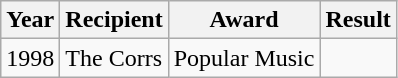<table class="wikitable">
<tr>
<th>Year</th>
<th>Recipient</th>
<th>Award</th>
<th>Result</th>
</tr>
<tr>
<td>1998</td>
<td>The Corrs</td>
<td>Popular Music</td>
<td></td>
</tr>
</table>
